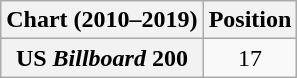<table class="wikitable plainrowheaders" style="text-align:center">
<tr>
<th scope="col">Chart (2010–2019)</th>
<th scope="col">Position</th>
</tr>
<tr>
<th scope="row">US <em>Billboard</em> 200</th>
<td>17</td>
</tr>
</table>
